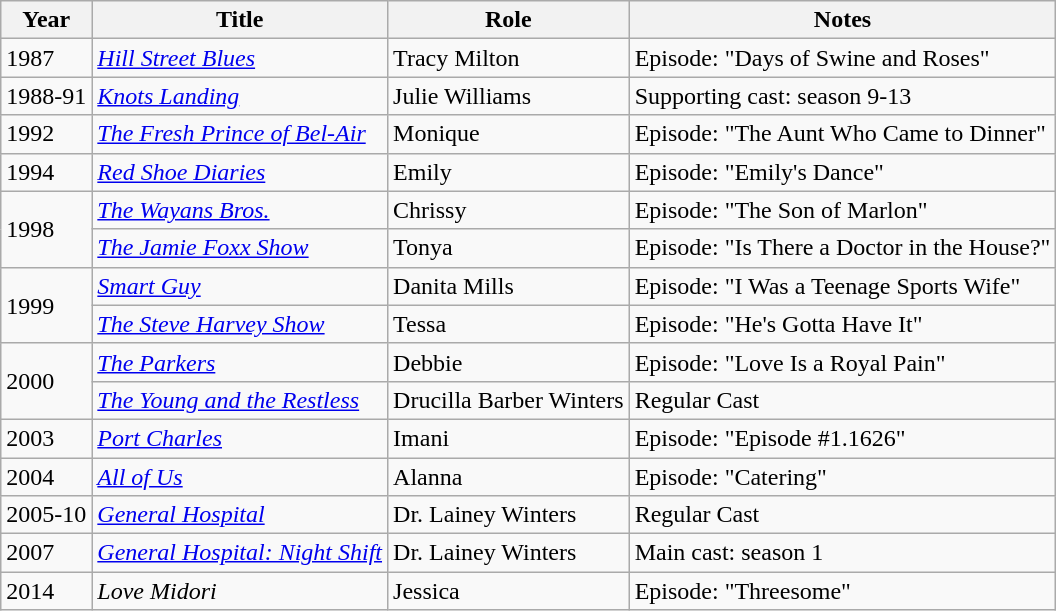<table class="wikitable plainrowheaders sortable" style="margin-right: 0;">
<tr>
<th scope="col">Year</th>
<th scope="col">Title</th>
<th scope="col">Role</th>
<th scope="col" class="unsortable">Notes</th>
</tr>
<tr>
<td>1987</td>
<td><em><a href='#'>Hill Street Blues</a></em></td>
<td>Tracy Milton</td>
<td>Episode: "Days of Swine and Roses"</td>
</tr>
<tr>
<td>1988-91</td>
<td><em><a href='#'>Knots Landing</a></em></td>
<td>Julie Williams</td>
<td>Supporting cast: season 9-13</td>
</tr>
<tr>
<td>1992</td>
<td><em><a href='#'>The Fresh Prince of Bel-Air</a></em></td>
<td>Monique</td>
<td>Episode: "The Aunt Who Came to Dinner"</td>
</tr>
<tr>
<td>1994</td>
<td><em><a href='#'>Red Shoe Diaries</a></em></td>
<td>Emily</td>
<td>Episode: "Emily's Dance"</td>
</tr>
<tr>
<td rowspan=2>1998</td>
<td><em><a href='#'>The Wayans Bros.</a></em></td>
<td>Chrissy</td>
<td>Episode: "The Son of Marlon"</td>
</tr>
<tr>
<td><em><a href='#'>The Jamie Foxx Show</a></em></td>
<td>Tonya</td>
<td>Episode: "Is There a Doctor in the House?"</td>
</tr>
<tr>
<td rowspan=2>1999</td>
<td><em><a href='#'>Smart Guy</a></em></td>
<td>Danita Mills</td>
<td>Episode: "I Was a Teenage Sports Wife"</td>
</tr>
<tr>
<td><em><a href='#'>The Steve Harvey Show</a></em></td>
<td>Tessa</td>
<td>Episode: "He's Gotta Have It"</td>
</tr>
<tr>
<td rowspan=2>2000</td>
<td><em><a href='#'>The Parkers</a></em></td>
<td>Debbie</td>
<td>Episode: "Love Is a Royal Pain"</td>
</tr>
<tr>
<td><em><a href='#'>The Young and the Restless</a></em></td>
<td>Drucilla Barber Winters</td>
<td>Regular Cast</td>
</tr>
<tr>
<td>2003</td>
<td><em><a href='#'>Port Charles</a></em></td>
<td>Imani</td>
<td>Episode: "Episode #1.1626"</td>
</tr>
<tr>
<td>2004</td>
<td><em><a href='#'>All of Us</a></em></td>
<td>Alanna</td>
<td>Episode: "Catering"</td>
</tr>
<tr>
<td>2005-10</td>
<td><em><a href='#'>General Hospital</a></em></td>
<td>Dr. Lainey Winters</td>
<td>Regular Cast</td>
</tr>
<tr>
<td>2007</td>
<td><em><a href='#'>General Hospital: Night Shift</a></em></td>
<td>Dr. Lainey Winters</td>
<td>Main cast: season 1</td>
</tr>
<tr>
<td>2014</td>
<td><em>Love Midori</em></td>
<td>Jessica</td>
<td>Episode: "Threesome"</td>
</tr>
</table>
